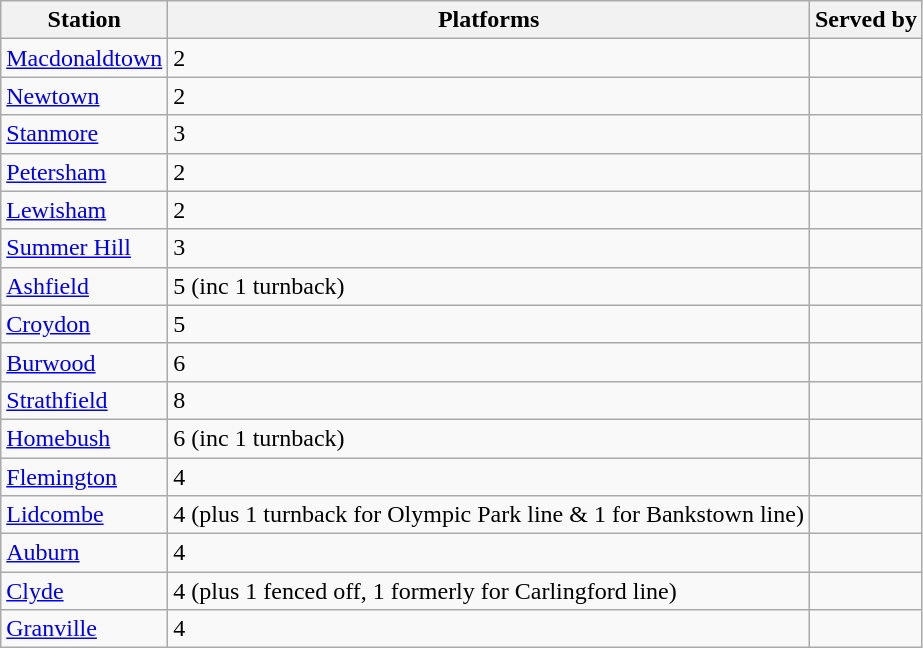<table class="wikitable">
<tr>
<th>Station</th>
<th>Platforms</th>
<th>Served by</th>
</tr>
<tr>
<td><a href='#'>Macdonaldtown</a></td>
<td>2</td>
<td></td>
</tr>
<tr>
<td><a href='#'>Newtown</a></td>
<td>2</td>
<td></td>
</tr>
<tr>
<td><a href='#'>Stanmore</a></td>
<td>3</td>
<td></td>
</tr>
<tr>
<td><a href='#'>Petersham</a></td>
<td>2</td>
<td></td>
</tr>
<tr>
<td><a href='#'>Lewisham</a></td>
<td>2</td>
<td></td>
</tr>
<tr>
<td><a href='#'>Summer Hill</a></td>
<td>3</td>
<td></td>
</tr>
<tr>
<td><a href='#'>Ashfield</a></td>
<td>5 (inc 1 turnback)</td>
<td></td>
</tr>
<tr>
<td><a href='#'>Croydon</a></td>
<td>5</td>
<td></td>
</tr>
<tr>
<td><a href='#'>Burwood</a></td>
<td>6</td>
<td></td>
</tr>
<tr>
<td><a href='#'>Strathfield</a></td>
<td>8</td>
<td></td>
</tr>
<tr>
<td><a href='#'>Homebush</a></td>
<td>6 (inc 1 turnback)</td>
<td></td>
</tr>
<tr>
<td><a href='#'>Flemington</a></td>
<td>4</td>
<td></td>
</tr>
<tr>
<td><a href='#'>Lidcombe</a></td>
<td>4 (plus 1 turnback for Olympic Park line & 1 for Bankstown line)</td>
<td></td>
</tr>
<tr>
<td><a href='#'>Auburn</a></td>
<td>4</td>
<td></td>
</tr>
<tr>
<td><a href='#'>Clyde</a></td>
<td>4 (plus 1 fenced off, 1 formerly for Carlingford line)</td>
<td></td>
</tr>
<tr>
<td><a href='#'>Granville</a></td>
<td>4</td>
<td></td>
</tr>
</table>
